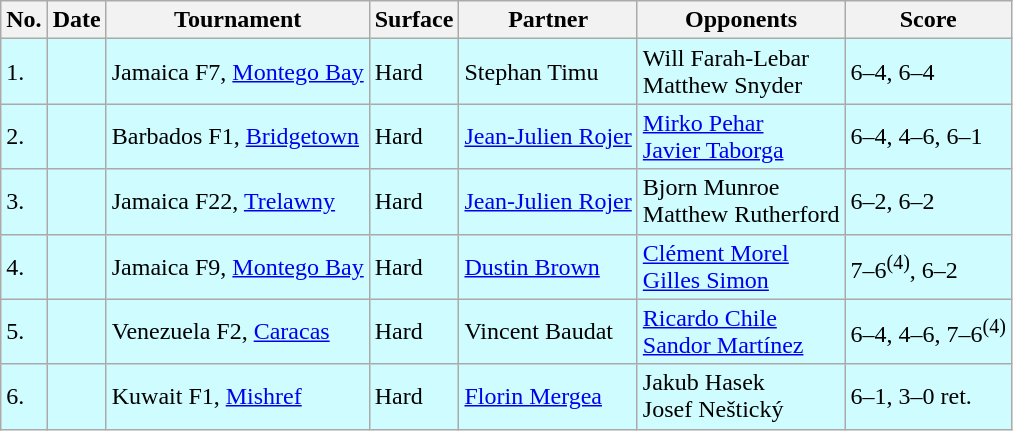<table class="sortable wikitable">
<tr>
<th>No.</th>
<th>Date</th>
<th>Tournament</th>
<th>Surface</th>
<th>Partner</th>
<th>Opponents</th>
<th class="unsortable">Score</th>
</tr>
<tr style="background:#cffcff;">
<td>1.</td>
<td></td>
<td>Jamaica F7, <a href='#'>Montego Bay</a></td>
<td>Hard</td>
<td> Stephan Timu</td>
<td> Will Farah-Lebar <br>  Matthew Snyder</td>
<td>6–4, 6–4</td>
</tr>
<tr style="background:#cffcff;">
<td>2.</td>
<td></td>
<td>Barbados F1, <a href='#'>Bridgetown</a></td>
<td>Hard</td>
<td> <a href='#'>Jean-Julien Rojer</a></td>
<td> <a href='#'>Mirko Pehar</a> <br>  <a href='#'>Javier Taborga</a></td>
<td>6–4, 4–6, 6–1</td>
</tr>
<tr style="background:#cffcff;">
<td>3.</td>
<td></td>
<td>Jamaica F22, <a href='#'>Trelawny</a></td>
<td>Hard</td>
<td> <a href='#'>Jean-Julien Rojer</a></td>
<td> Bjorn Munroe <br>  Matthew Rutherford</td>
<td>6–2, 6–2</td>
</tr>
<tr style="background:#cffcff;">
<td>4.</td>
<td></td>
<td>Jamaica F9, <a href='#'>Montego Bay</a></td>
<td>Hard</td>
<td> <a href='#'>Dustin Brown</a></td>
<td> <a href='#'>Clément Morel</a> <br>  <a href='#'>Gilles Simon</a></td>
<td>7–6<sup>(4)</sup>, 6–2</td>
</tr>
<tr style="background:#cffcff;">
<td>5.</td>
<td></td>
<td>Venezuela F2, <a href='#'>Caracas</a></td>
<td>Hard</td>
<td> Vincent Baudat</td>
<td> <a href='#'>Ricardo Chile</a> <br>  <a href='#'>Sandor Martínez</a></td>
<td>6–4, 4–6, 7–6<sup>(4)</sup></td>
</tr>
<tr style="background:#cffcff;">
<td>6.</td>
<td></td>
<td>Kuwait F1, <a href='#'>Mishref</a></td>
<td>Hard</td>
<td> <a href='#'>Florin Mergea</a></td>
<td> Jakub Hasek <br>  Josef Neštický</td>
<td>6–1, 3–0 ret.</td>
</tr>
</table>
